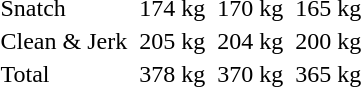<table>
<tr>
<td>Snatch</td>
<td></td>
<td>174 kg</td>
<td></td>
<td>170 kg</td>
<td></td>
<td>165 kg</td>
</tr>
<tr>
<td>Clean & Jerk</td>
<td></td>
<td>205 kg</td>
<td></td>
<td>204 kg</td>
<td></td>
<td>200 kg</td>
</tr>
<tr>
<td>Total</td>
<td></td>
<td>378 kg</td>
<td></td>
<td>370 kg</td>
<td></td>
<td>365 kg</td>
</tr>
</table>
